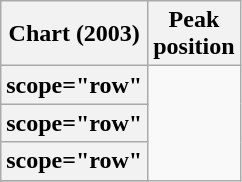<table class="wikitable sortable plainrowheaders">
<tr>
<th scope="col">Chart (2003)</th>
<th scope="col">Peak<br>position</th>
</tr>
<tr>
<th>scope="row"</th>
</tr>
<tr>
<th>scope="row"</th>
</tr>
<tr>
<th>scope="row"</th>
</tr>
<tr>
</tr>
</table>
